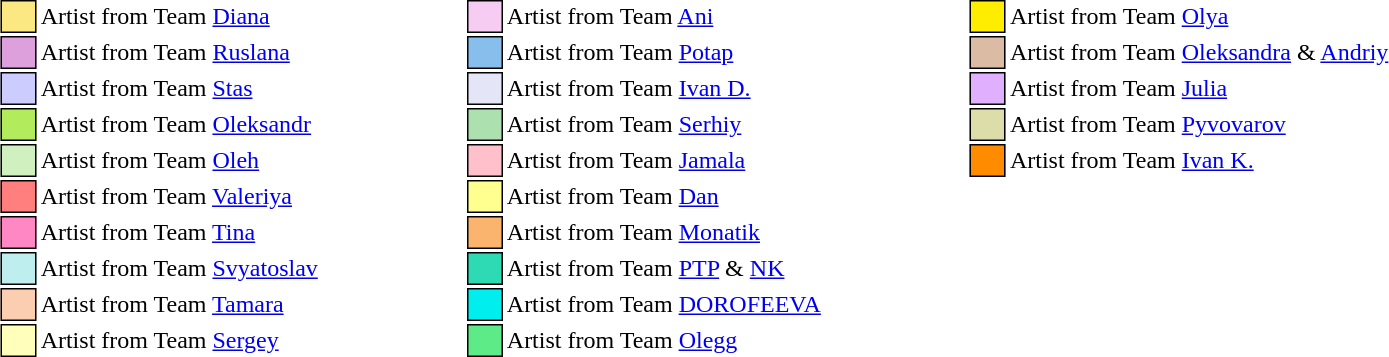<table class="toccolours collapsible collapsed" style="margin:1em auto; font-size: 100%; white-space: nowrap">
<tr>
<td style="background:#FCE883; border:1px solid black">     </td>
<td>Artist from Team <a href='#'>Diana</a></td>
<td>     </td>
<td>     </td>
<td>     </td>
<td>     </td>
<td style="background:#f7ccf2; border:1px solid black">     </td>
<td>Artist from Team <a href='#'>Ani</a></td>
<td>     </td>
<td>     </td>
<td>     </td>
<td>     </td>
<td style="background:#ffed00; border:1px solid black">     </td>
<td>Artist from Team <a href='#'>Olya</a></td>
</tr>
<tr>
<td style="background:#dda0dd; border:1px solid black">     </td>
<td>Artist from Team <a href='#'>Ruslana</a></td>
<td>     </td>
<td>     </td>
<td>     </td>
<td>     </td>
<td style="background:#87beeb; border:1px solid black">     </td>
<td>Artist from Team <a href='#'>Potap</a></td>
<td>     </td>
<td>     </td>
<td>     </td>
<td>     </td>
<td style="background:#dbbba4; border:1px solid black">     </td>
<td>Artist from Team <a href='#'>Oleksandra</a> & <a href='#'>Andriy</a></td>
</tr>
<tr>
<td style="background:#ccccff; border:1px solid black">     </td>
<td>Artist from Team <a href='#'>Stas</a></td>
<td>     </td>
<td>     </td>
<td>     </td>
<td>     </td>
<td style="background:#e5e5f8; border:1px solid black">     </td>
<td>Artist from Team <a href='#'>Ivan D.</a></td>
<td>     </td>
<td>     </td>
<td>     </td>
<td>     </td>
<td style="background:#E0B0FF; border:1px solid black">     </td>
<td>Artist from Team <a href='#'>Julia</a></td>
</tr>
<tr>
<td style="background:#B2EC5D; border:1px solid black">     </td>
<td>Artist from Team <a href='#'>Oleksandr</a></td>
<td>     </td>
<td>     </td>
<td>     </td>
<td>     </td>
<td style="background:#ace1af; border:1px solid black">     </td>
<td>Artist from Team <a href='#'>Serhiy</a></td>
<td>     </td>
<td>     </td>
<td>     </td>
<td>     </td>
<td style="background:#ddddaa; border:1px solid black">     </td>
<td>Artist from Team <a href='#'>Pyvovarov</a></td>
</tr>
<tr>
<td style="background:#d0f0c0; border:1px solid black">     </td>
<td>Artist from Team <a href='#'>Oleh</a></td>
<td>     </td>
<td>     </td>
<td>     </td>
<td>     </td>
<td style="background:pink; border:1px solid black">     </td>
<td>Artist from Team <a href='#'>Jamala</a></td>
<td>     </td>
<td>     </td>
<td>     </td>
<td>     </td>
<td style="background:#FF8C00; border:1px solid black">     </td>
<td>Artist from Team <a href='#'>Ivan K.</a></td>
</tr>
<tr>
<td style="background:#ff7f7f; border:1px solid black">     </td>
<td>Artist from Team <a href='#'>Valeriya</a></td>
<td>     </td>
<td>     </td>
<td>     </td>
<td>     </td>
<td style="background:#FFFF90; border:1px solid black">     </td>
<td>Artist from Team <a href='#'>Dan</a></td>
</tr>
<tr dca0dc>
<td style="background:#FF87C3; border:1px solid black">     </td>
<td>Artist from Team <a href='#'>Tina</a></td>
<td>     </td>
<td>     </td>
<td>     </td>
<td>     </td>
<td style="background:#fbb46e; border:1px solid black">     </td>
<td>Artist from Team <a href='#'>Monatik</a></td>
</tr>
<tr>
<td style="background:#bfeeee; border:1px solid black">     </td>
<td>Artist from Team <a href='#'>Svyatoslav</a></td>
<td>     </td>
<td>     </td>
<td>     </td>
<td>     </td>
<td style="background:#2ddab4; border:1px solid black">     </td>
<td>Artist from Team <a href='#'>PTP</a> & <a href='#'>NK</a></td>
</tr>
<tr>
<td style="background:#fbceb1; border:1px solid black">     </td>
<td>Artist from Team <a href='#'>Tamara</a></td>
<td>     </td>
<td>     </td>
<td>     </td>
<td>     </td>
<td style="background:#00eeee; border:1px solid black">     </td>
<td>Artist from Team <a href='#'>DOROFEEVA</a></td>
</tr>
<tr>
<td style="background:#ffffbb; border:1px solid black">     </td>
<td>Artist from Team <a href='#'>Sergey</a></td>
<td>     </td>
<td>     </td>
<td>     </td>
<td>     </td>
<td style="background:#5deb87; border:1px solid black">     </td>
<td>Artist from Team <a href='#'>Olegg</a></td>
</tr>
</table>
